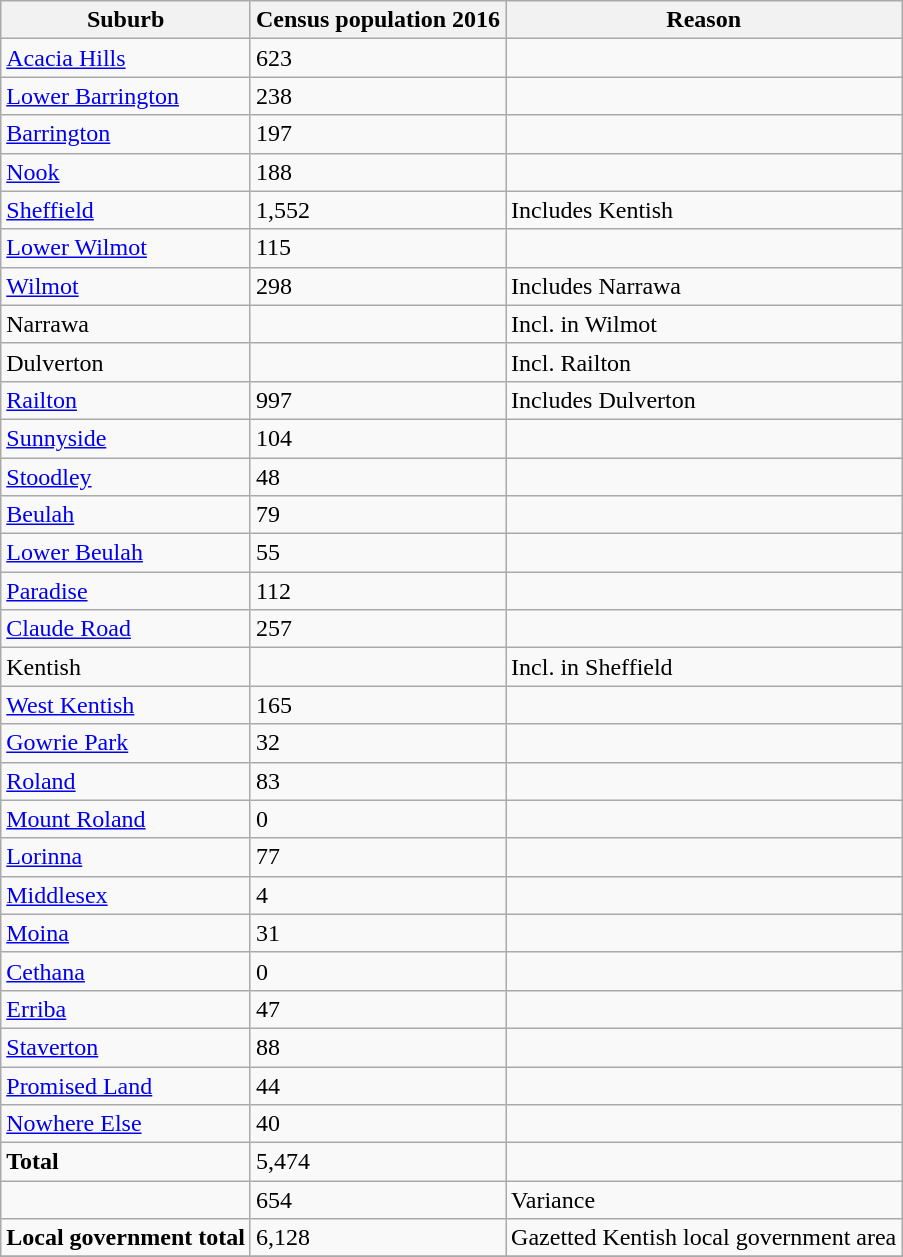<table class="wikitable">
<tr>
<th>Suburb</th>
<th>Census population 2016</th>
<th>Reason</th>
</tr>
<tr>
<td><a href='#'>Acacia Hills</a></td>
<td>623</td>
<td></td>
</tr>
<tr>
<td><a href='#'>Lower Barrington</a></td>
<td>238</td>
<td></td>
</tr>
<tr>
<td><a href='#'>Barrington</a></td>
<td>197</td>
<td></td>
</tr>
<tr>
<td><a href='#'>Nook</a></td>
<td>188</td>
<td></td>
</tr>
<tr>
<td><a href='#'>Sheffield</a></td>
<td>1,552</td>
<td>Includes Kentish</td>
</tr>
<tr>
<td><a href='#'>Lower Wilmot</a></td>
<td>115</td>
<td></td>
</tr>
<tr>
<td><a href='#'>Wilmot</a></td>
<td>298</td>
<td>Includes Narrawa</td>
</tr>
<tr>
<td>Narrawa</td>
<td></td>
<td>Incl. in Wilmot</td>
</tr>
<tr>
<td>Dulverton</td>
<td></td>
<td>Incl. Railton</td>
</tr>
<tr>
<td><a href='#'>Railton</a></td>
<td>997</td>
<td>Includes Dulverton</td>
</tr>
<tr>
<td><a href='#'>Sunnyside</a></td>
<td>104</td>
<td></td>
</tr>
<tr>
<td><a href='#'>Stoodley</a></td>
<td>48</td>
<td></td>
</tr>
<tr>
<td><a href='#'>Beulah</a></td>
<td>79</td>
<td></td>
</tr>
<tr>
<td><a href='#'>Lower Beulah</a></td>
<td>55</td>
<td></td>
</tr>
<tr>
<td><a href='#'>Paradise</a></td>
<td>112</td>
<td></td>
</tr>
<tr>
<td><a href='#'>Claude Road</a></td>
<td>257</td>
<td></td>
</tr>
<tr>
<td>Kentish</td>
<td></td>
<td>Incl. in Sheffield</td>
</tr>
<tr>
<td><a href='#'>West Kentish</a></td>
<td>165</td>
<td></td>
</tr>
<tr>
<td><a href='#'>Gowrie Park</a></td>
<td>32</td>
<td></td>
</tr>
<tr>
<td><a href='#'>Roland</a></td>
<td>83</td>
<td></td>
</tr>
<tr>
<td><a href='#'>Mount Roland</a></td>
<td>0</td>
<td></td>
</tr>
<tr>
<td><a href='#'>Lorinna</a></td>
<td>77</td>
<td></td>
</tr>
<tr>
<td><a href='#'>Middlesex</a></td>
<td>4</td>
<td></td>
</tr>
<tr>
<td><a href='#'>Moina</a></td>
<td>31</td>
<td></td>
</tr>
<tr>
<td><a href='#'>Cethana</a></td>
<td>0</td>
<td></td>
</tr>
<tr>
<td><a href='#'>Erriba</a></td>
<td>47</td>
<td></td>
</tr>
<tr>
<td><a href='#'>Staverton</a></td>
<td>88</td>
<td></td>
</tr>
<tr>
<td><a href='#'>Promised Land</a></td>
<td>44</td>
<td></td>
</tr>
<tr>
<td><a href='#'>Nowhere Else</a></td>
<td>40</td>
<td></td>
</tr>
<tr>
<td><strong>Total</strong></td>
<td>5,474</td>
<td></td>
</tr>
<tr>
<td></td>
<td>654</td>
<td>Variance</td>
</tr>
<tr>
<td><strong>Local government total</strong></td>
<td>6,128</td>
<td>Gazetted Kentish local government area</td>
</tr>
<tr>
</tr>
</table>
